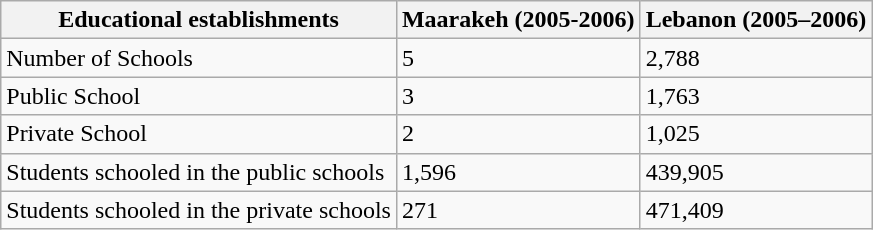<table class="wikitable">
<tr>
<th>Educational establishments</th>
<th>Maarakeh (2005-2006)</th>
<th>Lebanon (2005–2006)</th>
</tr>
<tr>
<td>Number of Schools</td>
<td>5</td>
<td>2,788</td>
</tr>
<tr>
<td>Public School</td>
<td>3</td>
<td>1,763</td>
</tr>
<tr>
<td>Private School</td>
<td>2</td>
<td>1,025</td>
</tr>
<tr>
<td>Students schooled in the public schools</td>
<td>1,596</td>
<td>439,905</td>
</tr>
<tr>
<td>Students schooled in the private schools</td>
<td>271</td>
<td>471,409</td>
</tr>
</table>
